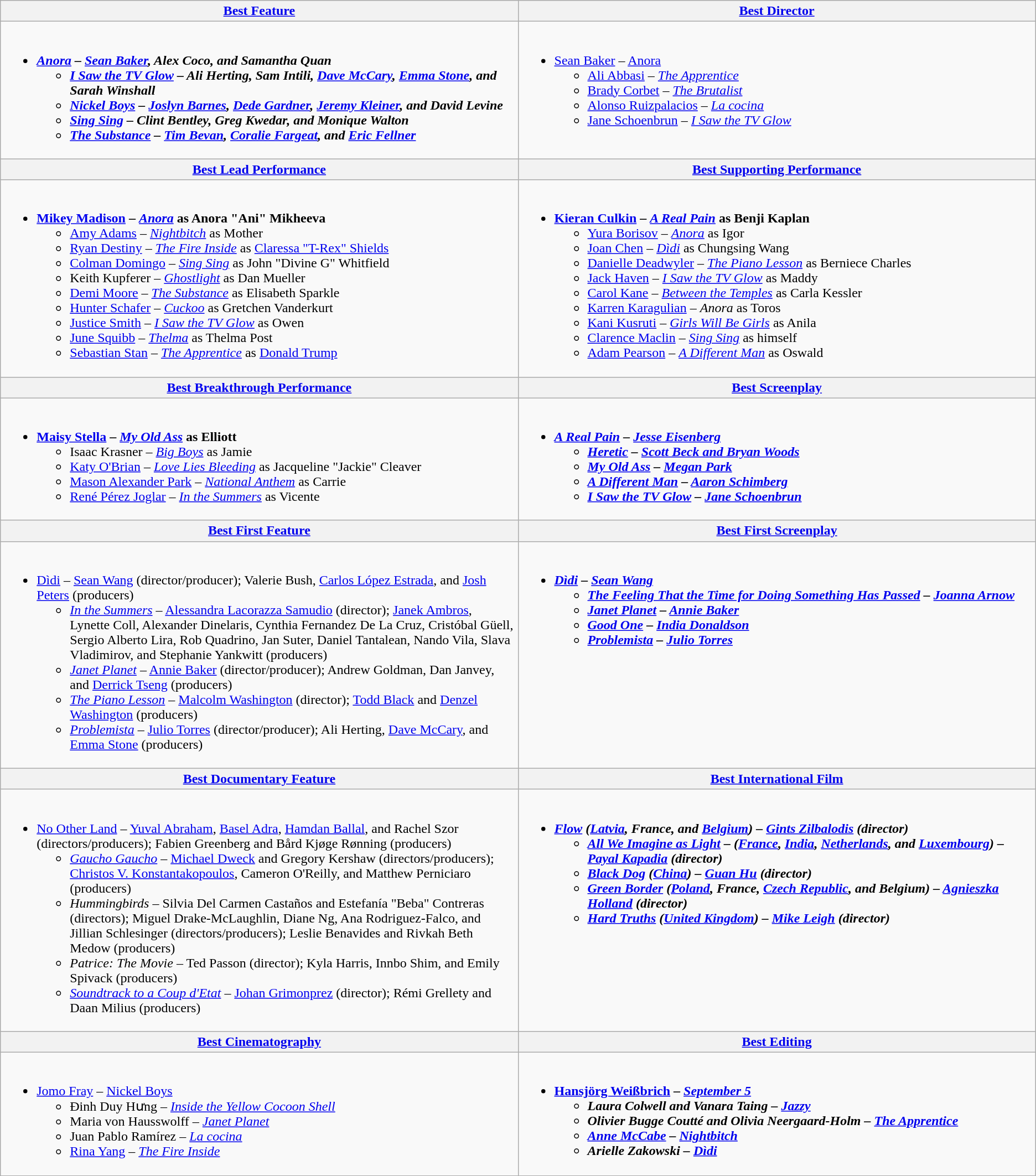<table class="wikitable">
<tr>
<th style="width:50%"><a href='#'>Best Feature</a></th>
<th style="width:50%"><a href='#'>Best Director</a></th>
</tr>
<tr>
<td valign="top"><br><ul><li><strong><em><a href='#'>Anora</a><em> – <a href='#'>Sean Baker</a>, Alex Coco, and Samantha Quan<strong><ul><li></em><a href='#'>I Saw the TV Glow</a><em> – Ali Herting, Sam Intili, <a href='#'>Dave McCary</a>, <a href='#'>Emma Stone</a>, and Sarah Winshall</li><li></em><a href='#'>Nickel Boys</a><em> – <a href='#'>Joslyn Barnes</a>, <a href='#'>Dede Gardner</a>, <a href='#'>Jeremy Kleiner</a>, and David Levine</li><li></em><a href='#'>Sing Sing</a><em> – Clint Bentley, Greg Kwedar, and Monique Walton</li><li></em><a href='#'>The Substance</a><em> – <a href='#'>Tim Bevan</a>, <a href='#'>Coralie Fargeat</a>, and <a href='#'>Eric Fellner</a></li></ul></li></ul></td>
<td valign="top"><br><ul><li></strong><a href='#'>Sean Baker</a> – </em><a href='#'>Anora</a></em></strong><ul><li><a href='#'>Ali Abbasi</a> – <em><a href='#'>The Apprentice</a></em></li><li><a href='#'>Brady Corbet</a> – <em><a href='#'>The Brutalist</a></em></li><li><a href='#'>Alonso Ruizpalacios</a> – <em><a href='#'>La cocina</a></em></li><li><a href='#'>Jane Schoenbrun</a> – <em><a href='#'>I Saw the TV Glow</a></em></li></ul></li></ul></td>
</tr>
<tr>
<th style="width:50%"><a href='#'>Best Lead Performance</a></th>
<th style="width:50%"><a href='#'>Best Supporting Performance</a></th>
</tr>
<tr>
<td valign="top"><br><ul><li><strong><a href='#'>Mikey Madison</a> – <em><a href='#'>Anora</a></em> as Anora "Ani" Mikheeva</strong><ul><li><a href='#'>Amy Adams</a> – <em><a href='#'>Nightbitch</a></em> as Mother</li><li><a href='#'>Ryan Destiny</a> – <em><a href='#'>The Fire Inside</a></em> as <a href='#'>Claressa "T-Rex" Shields</a></li><li><a href='#'>Colman Domingo</a> – <em><a href='#'>Sing Sing</a></em> as John "Divine G" Whitfield</li><li>Keith Kupferer – <em><a href='#'>Ghostlight</a></em> as Dan Mueller</li><li><a href='#'>Demi Moore</a> – <em><a href='#'>The Substance</a></em> as Elisabeth Sparkle</li><li><a href='#'>Hunter Schafer</a> – <em><a href='#'>Cuckoo</a></em> as Gretchen Vanderkurt</li><li><a href='#'>Justice Smith</a> – <em><a href='#'>I Saw the TV Glow</a></em> as Owen</li><li><a href='#'>June Squibb</a> – <em><a href='#'>Thelma</a></em> as Thelma Post</li><li><a href='#'>Sebastian Stan</a> – <em><a href='#'>The Apprentice</a></em> as <a href='#'>Donald Trump</a></li></ul></li></ul></td>
<td valign="top"><br><ul><li><strong><a href='#'>Kieran Culkin</a> – <em><a href='#'>A Real Pain</a></em> as Benji Kaplan</strong><ul><li><a href='#'>Yura Borisov</a> – <em><a href='#'>Anora</a></em> as Igor</li><li><a href='#'>Joan Chen</a> – <em><a href='#'>Dìdi</a></em> as Chungsing Wang</li><li><a href='#'>Danielle Deadwyler</a> – <em><a href='#'>The Piano Lesson</a></em> as Berniece Charles</li><li><a href='#'>Jack Haven</a> – <em><a href='#'>I Saw the TV Glow</a></em> as Maddy</li><li><a href='#'>Carol Kane</a> – <em><a href='#'>Between the Temples</a></em> as Carla Kessler</li><li><a href='#'>Karren Karagulian</a> – <em>Anora</em> as Toros</li><li><a href='#'>Kani Kusruti</a> – <em><a href='#'>Girls Will Be Girls</a></em> as Anila</li><li><a href='#'>Clarence Maclin</a> – <em><a href='#'>Sing Sing</a></em> as himself</li><li><a href='#'>Adam Pearson</a> – <em><a href='#'>A Different Man</a></em> as Oswald</li></ul></li></ul></td>
</tr>
<tr>
<th style="width:50%"><a href='#'>Best Breakthrough Performance</a></th>
<th style="width:50%"><a href='#'>Best Screenplay</a></th>
</tr>
<tr>
<td valign="top"><br><ul><li><strong><a href='#'>Maisy Stella</a> – <em><a href='#'>My Old Ass</a></em> as Elliott</strong><ul><li>Isaac Krasner – <em><a href='#'>Big Boys</a></em> as Jamie</li><li><a href='#'>Katy O'Brian</a> – <em><a href='#'>Love Lies Bleeding</a></em> as Jacqueline "Jackie" Cleaver</li><li><a href='#'>Mason Alexander Park</a> – <em><a href='#'>National Anthem</a></em> as Carrie</li><li><a href='#'>René Pérez Joglar</a> – <em><a href='#'>In the Summers</a></em> as Vicente</li></ul></li></ul></td>
<td valign="top"><br><ul><li><strong><em><a href='#'>A Real Pain</a><em> – <a href='#'>Jesse Eisenberg</a><strong><ul><li></em><a href='#'>Heretic</a><em> – <a href='#'>Scott Beck and Bryan Woods</a></li><li></em><a href='#'>My Old Ass</a><em> – <a href='#'>Megan Park</a></li><li></em><a href='#'>A Different Man</a><em> – <a href='#'>Aaron Schimberg</a></li><li></em><a href='#'>I Saw the TV Glow</a><em> – <a href='#'>Jane Schoenbrun</a></li></ul></li></ul></td>
</tr>
<tr>
<th style="width:50%"><a href='#'>Best First Feature</a></th>
<th style="width:50%"><a href='#'>Best First Screenplay</a></th>
</tr>
<tr>
<td valign="top"><br><ul><li></em></strong><a href='#'>Dìdi</a></em> – <a href='#'>Sean Wang</a> (director/producer); Valerie Bush, <a href='#'>Carlos López Estrada</a>, and <a href='#'>Josh Peters</a> (producers)</strong><ul><li><em><a href='#'>In the Summers</a></em> – <a href='#'>Alessandra Lacorazza Samudio</a> (director); <a href='#'>Janek Ambros</a>, Lynette Coll, Alexander Dinelaris, Cynthia Fernandez De La Cruz, Cristóbal Güell, Sergio Alberto Lira, Rob Quadrino, Jan Suter, Daniel Tantalean, Nando Vila, Slava Vladimirov, and Stephanie Yankwitt (producers)</li><li><em><a href='#'>Janet Planet</a></em> – <a href='#'>Annie Baker</a> (director/producer); Andrew Goldman, Dan Janvey, and <a href='#'>Derrick Tseng</a> (producers)</li><li><em><a href='#'>The Piano Lesson</a></em> – <a href='#'>Malcolm Washington</a> (director); <a href='#'>Todd Black</a> and <a href='#'>Denzel Washington</a> (producers)</li><li><em><a href='#'>Problemista</a></em> – <a href='#'>Julio Torres</a> (director/producer); Ali Herting, <a href='#'>Dave McCary</a>, and <a href='#'>Emma Stone</a> (producers)</li></ul></li></ul></td>
<td valign="top"><br><ul><li><strong><em><a href='#'>Dìdi</a><em> – <a href='#'>Sean Wang</a><strong><ul><li></em><a href='#'>The Feeling That the Time for Doing Something Has Passed</a><em> – <a href='#'>Joanna Arnow</a></li><li></em><a href='#'>Janet Planet</a><em> – <a href='#'>Annie Baker</a></li><li></em><a href='#'>Good One</a><em> – <a href='#'>India Donaldson</a></li><li></em><a href='#'>Problemista</a><em> – <a href='#'>Julio Torres</a></li></ul></li></ul></td>
</tr>
<tr>
<th style="width:50%"><a href='#'>Best Documentary Feature</a></th>
<th style="width:50%"><a href='#'>Best International Film</a></th>
</tr>
<tr>
<td valign="top"><br><ul><li></em></strong><a href='#'>No Other Land</a></em> – <a href='#'>Yuval Abraham</a>, <a href='#'>Basel Adra</a>, <a href='#'>Hamdan Ballal</a>, and Rachel Szor (directors/producers); Fabien Greenberg and Bård Kjøge Rønning (producers)</strong><ul><li><em><a href='#'>Gaucho Gaucho</a></em> – <a href='#'>Michael Dweck</a> and Gregory Kershaw (directors/producers); <a href='#'>Christos V. Konstantakopoulos</a>, Cameron O'Reilly, and Matthew Perniciaro (producers)</li><li><em>Hummingbirds</em> – Silvia Del Carmen Castaños and Estefanía "Beba" Contreras (directors); Miguel Drake-McLaughlin, Diane Ng, Ana Rodriguez-Falco, and Jillian Schlesinger (directors/producers); Leslie Benavides and Rivkah Beth Medow (producers)</li><li><em>Patrice: The Movie</em> – Ted Passon (director); Kyla Harris, Innbo Shim, and Emily Spivack (producers)</li><li><em><a href='#'>Soundtrack to a Coup d'Etat</a></em> – <a href='#'>Johan Grimonprez</a> (director); Rémi Grellety and Daan Milius (producers)</li></ul></li></ul></td>
<td valign="top"><br><ul><li><strong><em><a href='#'>Flow</a><em> (<a href='#'>Latvia</a>, France, and <a href='#'>Belgium</a>) – <a href='#'>Gints Zilbalodis</a> (director)<strong><ul><li></em><a href='#'>All We Imagine as Light</a><em> – (<a href='#'>France</a>, <a href='#'>India</a>, <a href='#'>Netherlands</a>, and <a href='#'>Luxembourg</a>) – <a href='#'>Payal Kapadia</a> (director)</li><li></em><a href='#'>Black Dog</a><em> (<a href='#'>China</a>) – <a href='#'>Guan Hu</a> (director)</li><li></em><a href='#'>Green Border</a><em> (<a href='#'>Poland</a>, France, <a href='#'>Czech Republic</a>, and Belgium) – <a href='#'>Agnieszka Holland</a> (director)</li><li></em><a href='#'>Hard Truths</a><em> (<a href='#'>United Kingdom</a>) – <a href='#'>Mike Leigh</a> (director)</li></ul></li></ul></td>
</tr>
<tr>
<th style="width:50%"><a href='#'>Best Cinematography</a></th>
<th style="width:50%"><a href='#'>Best Editing</a></th>
</tr>
<tr>
<td valign="top"><br><ul><li></strong><a href='#'>Jomo Fray</a> – </em><a href='#'>Nickel Boys</a></em></strong><ul><li>Đinh Duy Hưng – <em><a href='#'>Inside the Yellow Cocoon Shell</a></em></li><li>Maria von Hausswolff – <em><a href='#'>Janet Planet</a></em></li><li>Juan Pablo Ramírez – <em><a href='#'>La cocina</a></em></li><li><a href='#'>Rina Yang</a> – <em><a href='#'>The Fire Inside</a></em></li></ul></li></ul></td>
<td valign="top"><br><ul><li><strong><a href='#'>Hansjörg Weißbrich</a> – <em><a href='#'>September 5</a><strong><em><ul><li>Laura Colwell and Vanara Taing – </em><a href='#'>Jazzy</a><em></li><li>Olivier Bugge Coutté and Olivia Neergaard-Holm – </em><a href='#'>The Apprentice</a><em></li><li><a href='#'>Anne McCabe</a> – </em><a href='#'>Nightbitch</a><em></li><li>Arielle Zakowski – </em><a href='#'>Dìdi</a><em></li></ul></li></ul></td>
</tr>
</table>
